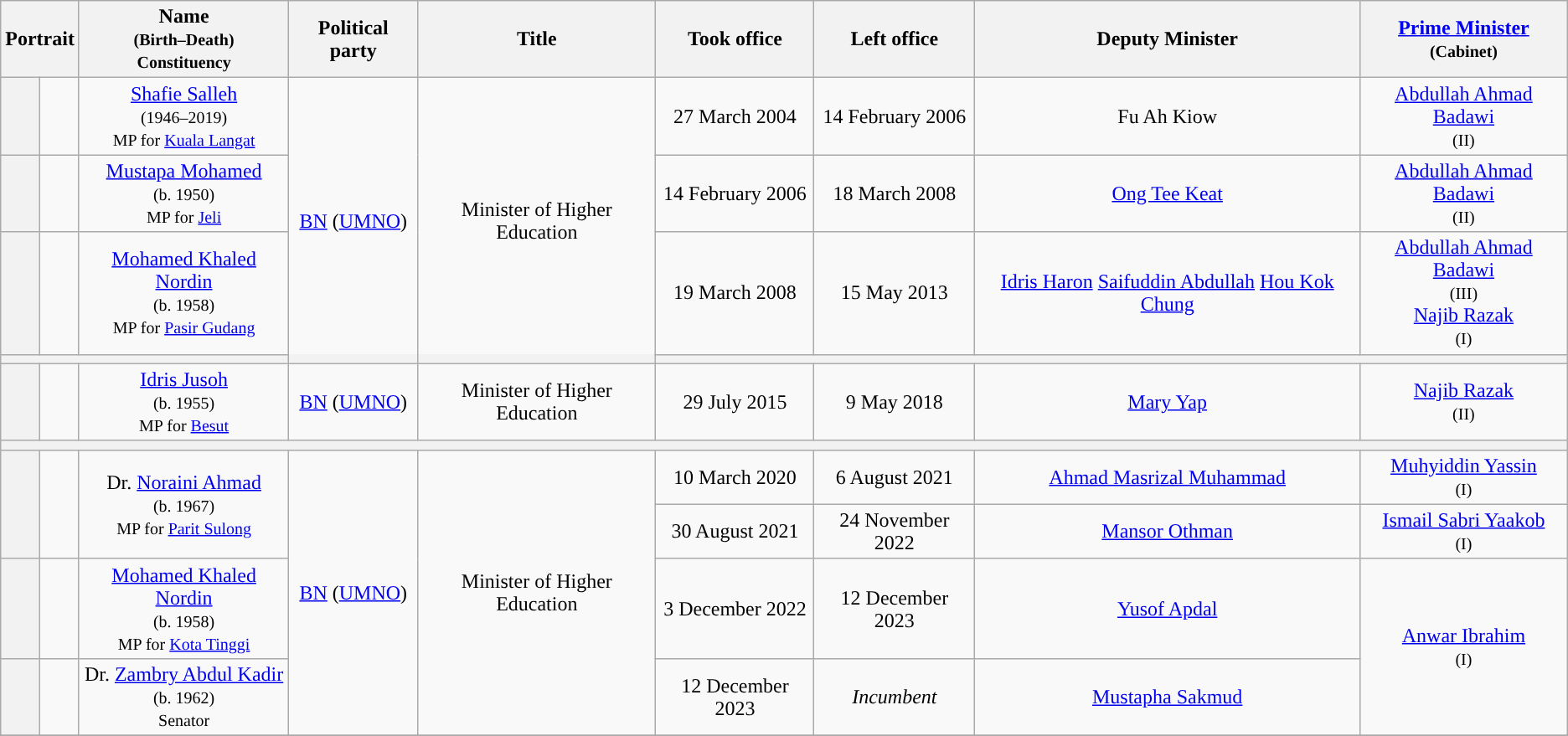<table class="wikitable" style="text-align:center;">
<tr>
<th colspan=2>Portrait</th>
<th>Name<br><small>(Birth–Death)<br>Constituency</small></th>
<th>Political party</th>
<th>Title</th>
<th>Took office</th>
<th>Left office</th>
<th>Deputy Minister</th>
<th><a href='#'>Prime Minister</a><br><small>(Cabinet)</small></th>
</tr>
<tr>
<th style="background:"></th>
<td></td>
<td><a href='#'>Shafie Salleh</a><br><small>(1946–2019)<br>MP for <a href='#'>Kuala Langat</a></small></td>
<td rowspan=4><a href='#'>BN</a> (<a href='#'>UMNO</a>)</td>
<td rowspan=4>Minister of Higher Education</td>
<td>27 March 2004</td>
<td>14 February 2006</td>
<td>Fu Ah Kiow</td>
<td><a href='#'>Abdullah Ahmad Badawi</a><br><small>(II)</small></td>
</tr>
<tr>
<th style="background:"></th>
<td></td>
<td><a href='#'>Mustapa Mohamed</a><br><small>(b. 1950)<br>MP for <a href='#'>Jeli</a></small></td>
<td>14 February 2006</td>
<td>18 March 2008</td>
<td><a href='#'>Ong Tee Keat</a></td>
<td><a href='#'>Abdullah Ahmad Badawi</a><br><small>(II)</small></td>
</tr>
<tr>
<th style="background:"></th>
<td></td>
<td><a href='#'>Mohamed Khaled Nordin</a><br><small>(b. 1958)<br>MP for <a href='#'>Pasir Gudang</a></small></td>
<td>19 March 2008</td>
<td>15 May 2013</td>
<td><a href='#'>Idris Haron</a>  <a href='#'>Saifuddin Abdullah</a>  <a href='#'>Hou Kok Chung</a> </td>
<td><a href='#'>Abdullah Ahmad Badawi</a><br><small>(III)</small><br><a href='#'>Najib Razak</a><br><small>(I)</small></td>
</tr>
<tr>
<th colspan="9" bgcolor="cccccc"></th>
</tr>
<tr>
<th style="background:"></th>
<td></td>
<td><a href='#'>Idris Jusoh</a><br><small>(b. 1955)<br>MP for <a href='#'>Besut</a></small></td>
<td><a href='#'>BN</a> (<a href='#'>UMNO</a>)</td>
<td>Minister of Higher Education</td>
<td>29 July 2015</td>
<td>9 May 2018</td>
<td><a href='#'>Mary Yap</a></td>
<td><a href='#'>Najib Razak</a><br><small>(II)</small></td>
</tr>
<tr>
<th colspan="9" bgcolor="cccccc"></th>
</tr>
<tr>
<th rowspan="2" style="background:"></th>
<td rowspan="2"></td>
<td rowspan="2">Dr. <a href='#'>Noraini Ahmad</a><br><small>(b. 1967)<br>MP for <a href='#'>Parit Sulong</a></small></td>
<td rowspan="4"><a href='#'>BN</a> (<a href='#'>UMNO</a>)</td>
<td rowspan="4">Minister of Higher Education</td>
<td>10 March 2020</td>
<td>6 August 2021</td>
<td><a href='#'>Ahmad Masrizal Muhammad</a></td>
<td><a href='#'>Muhyiddin Yassin</a><br><small>(I)</small></td>
</tr>
<tr>
<td>30 August 2021</td>
<td>24 November 2022</td>
<td><a href='#'>Mansor Othman</a></td>
<td><a href='#'>Ismail Sabri Yaakob</a><br><small>(I)</small></td>
</tr>
<tr>
<th style="background:"></th>
<td></td>
<td><a href='#'>Mohamed Khaled Nordin</a><br><small>(b. 1958)<br>MP for <a href='#'>Kota Tinggi</a></small></td>
<td>3 December 2022</td>
<td>12 December 2023</td>
<td><a href='#'>Yusof Apdal</a></td>
<td rowspan="2"><a href='#'>Anwar Ibrahim</a><br><small>(I)</small></td>
</tr>
<tr>
<th style="background:"></th>
<td></td>
<td>Dr. <a href='#'>Zambry Abdul Kadir</a><br><small>(b. 1962)<br>Senator</small></td>
<td>12 December 2023</td>
<td><em>Incumbent</em></td>
<td><a href='#'>Mustapha Sakmud</a></td>
</tr>
<tr>
</tr>
</table>
